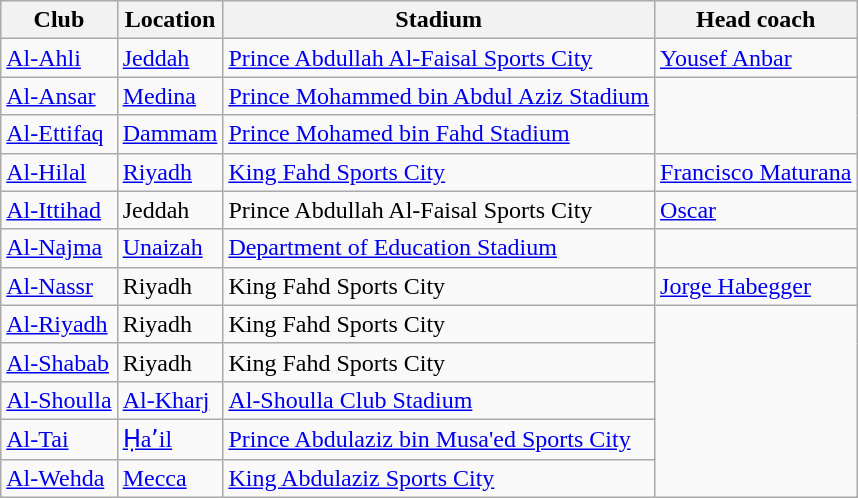<table class="wikitable sortable">
<tr>
<th>Club</th>
<th>Location</th>
<th>Stadium</th>
<th>Head coach</th>
</tr>
<tr>
<td><a href='#'>Al-Ahli</a></td>
<td><a href='#'>Jeddah</a></td>
<td><a href='#'>Prince Abdullah Al-Faisal Sports City</a></td>
<td> <a href='#'>Yousef Anbar</a></td>
</tr>
<tr>
<td><a href='#'>Al-Ansar</a></td>
<td><a href='#'>Medina</a></td>
<td><a href='#'>Prince Mohammed bin Abdul Aziz Stadium</a></td>
</tr>
<tr>
<td><a href='#'>Al-Ettifaq</a></td>
<td><a href='#'>Dammam</a></td>
<td><a href='#'>Prince Mohamed bin Fahd Stadium</a></td>
</tr>
<tr>
<td><a href='#'>Al-Hilal</a></td>
<td><a href='#'>Riyadh</a></td>
<td><a href='#'>King Fahd Sports City</a></td>
<td> <a href='#'>Francisco Maturana</a></td>
</tr>
<tr>
<td><a href='#'>Al-Ittihad</a></td>
<td>Jeddah</td>
<td>Prince Abdullah Al-Faisal Sports City</td>
<td> <a href='#'>Oscar</a></td>
</tr>
<tr>
<td><a href='#'>Al-Najma</a></td>
<td><a href='#'>Unaizah</a></td>
<td><a href='#'>Department of Education Stadium</a></td>
</tr>
<tr>
<td><a href='#'>Al-Nassr</a></td>
<td>Riyadh</td>
<td>King Fahd Sports City</td>
<td> <a href='#'>Jorge Habegger</a></td>
</tr>
<tr>
<td><a href='#'>Al-Riyadh</a></td>
<td>Riyadh</td>
<td>King Fahd Sports City</td>
</tr>
<tr>
<td><a href='#'>Al-Shabab</a></td>
<td>Riyadh</td>
<td>King Fahd Sports City</td>
</tr>
<tr>
<td><a href='#'>Al-Shoulla</a></td>
<td><a href='#'>Al-Kharj</a></td>
<td><a href='#'>Al-Shoulla Club Stadium</a></td>
</tr>
<tr>
<td><a href='#'>Al-Tai</a></td>
<td><a href='#'>Ḥaʼil</a></td>
<td><a href='#'>Prince Abdulaziz bin Musa'ed Sports City</a></td>
</tr>
<tr>
<td><a href='#'>Al-Wehda</a></td>
<td><a href='#'>Mecca</a></td>
<td><a href='#'>King Abdulaziz Sports City</a></td>
</tr>
</table>
